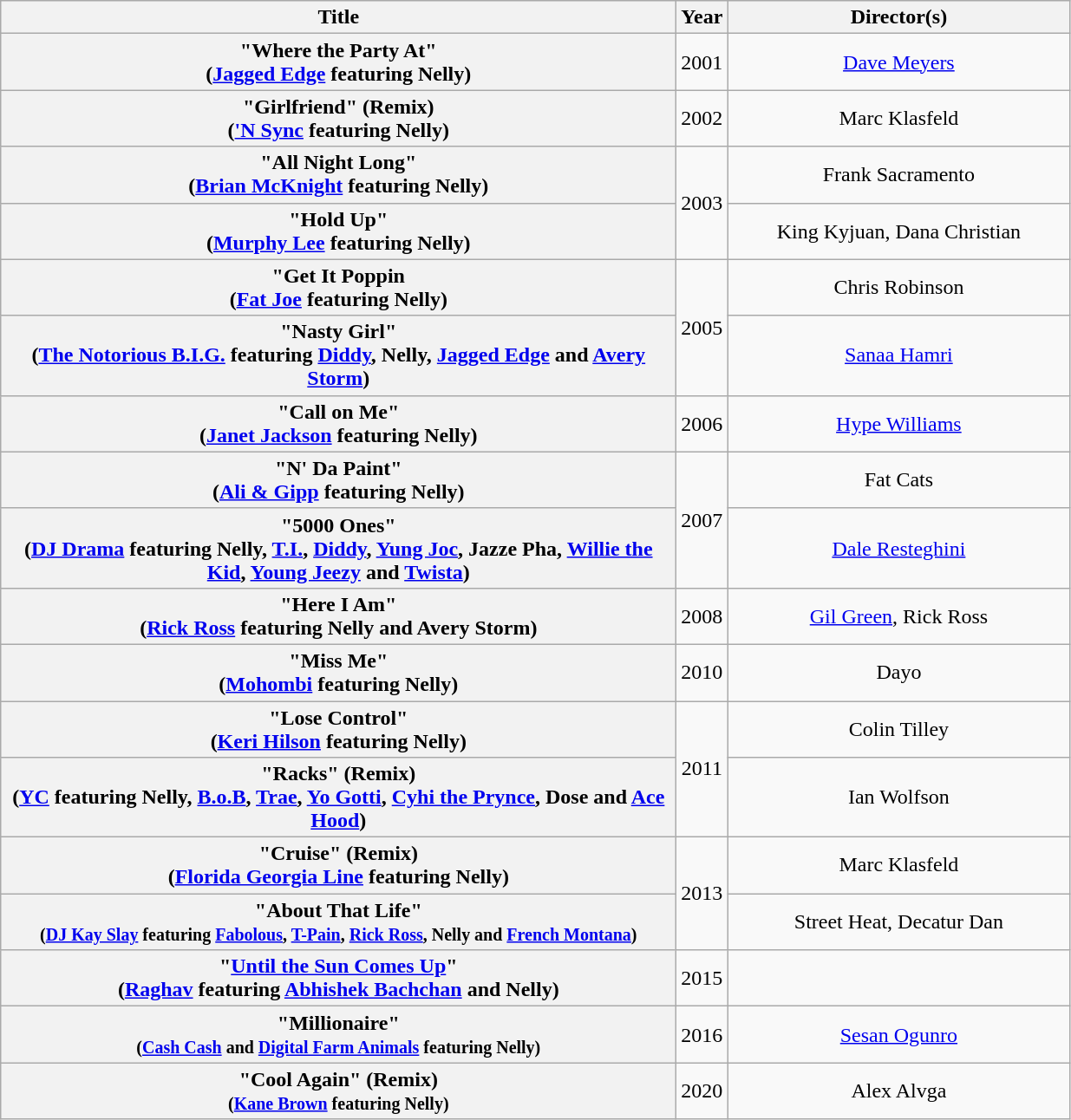<table class="wikitable plainrowheaders" style="text-align:center;">
<tr>
<th scope="col" style="width:32em;">Title</th>
<th scope="col" style="width:2em;">Year</th>
<th scope="col" style="width:16em;">Director(s)</th>
</tr>
<tr>
<th scope="row">"Where the Party At"<br><span>(<a href='#'>Jagged Edge</a> featuring Nelly)</span></th>
<td>2001</td>
<td><a href='#'>Dave Meyers</a></td>
</tr>
<tr>
<th scope="row">"Girlfriend" (Remix)<br><span>(<a href='#'>'N Sync</a> featuring Nelly)</span></th>
<td>2002</td>
<td>Marc Klasfeld</td>
</tr>
<tr>
<th scope="row">"All Night Long"<br><span>(<a href='#'>Brian McKnight</a> featuring Nelly)</span></th>
<td rowspan="2">2003</td>
<td>Frank Sacramento</td>
</tr>
<tr>
<th scope="row">"Hold Up"<br><span>(<a href='#'>Murphy Lee</a> featuring Nelly)</span></th>
<td>King Kyjuan, Dana Christian</td>
</tr>
<tr>
<th scope="row">"Get It Poppin<br><span>(<a href='#'>Fat Joe</a> featuring Nelly)</span></th>
<td rowspan="2">2005</td>
<td>Chris Robinson</td>
</tr>
<tr>
<th scope="row">"Nasty Girl"<br><span>(<a href='#'>The Notorious B.I.G.</a> featuring <a href='#'>Diddy</a>, Nelly, <a href='#'>Jagged Edge</a> and <a href='#'>Avery Storm</a>)</span></th>
<td><a href='#'>Sanaa Hamri</a></td>
</tr>
<tr>
<th scope="row">"Call on Me"<br><span>(<a href='#'>Janet Jackson</a> featuring Nelly)</span></th>
<td>2006</td>
<td><a href='#'>Hype Williams</a></td>
</tr>
<tr>
<th scope="row">"N' Da Paint"<br><span>(<a href='#'>Ali & Gipp</a> featuring Nelly)</span></th>
<td rowspan="2">2007</td>
<td>Fat Cats</td>
</tr>
<tr>
<th scope="row">"5000 Ones"<br><span>(<a href='#'>DJ Drama</a> featuring Nelly, <a href='#'>T.I.</a>, <a href='#'>Diddy</a>, <a href='#'>Yung Joc</a>, Jazze Pha, <a href='#'>Willie the Kid</a>, <a href='#'>Young Jeezy</a> and <a href='#'>Twista</a>)</span></th>
<td><a href='#'>Dale Resteghini</a></td>
</tr>
<tr>
<th scope="row">"Here I Am"<br><span>(<a href='#'>Rick Ross</a> featuring Nelly and Avery Storm)</span></th>
<td>2008</td>
<td><a href='#'>Gil Green</a>, Rick Ross</td>
</tr>
<tr>
<th scope="row">"Miss Me"<br><span>(<a href='#'>Mohombi</a> featuring Nelly)</span></th>
<td>2010</td>
<td>Dayo</td>
</tr>
<tr>
<th scope="row">"Lose Control"<br><span>(<a href='#'>Keri Hilson</a> featuring Nelly)</span></th>
<td rowspan="2">2011</td>
<td>Colin Tilley</td>
</tr>
<tr>
<th scope="row">"Racks" (Remix)<br><span>(<a href='#'>YC</a> featuring Nelly, <a href='#'>B.o.B</a>, <a href='#'>Trae</a>, <a href='#'>Yo Gotti</a>, <a href='#'>Cyhi the Prynce</a>, Dose and <a href='#'>Ace Hood</a>)</span></th>
<td>Ian Wolfson</td>
</tr>
<tr>
<th scope="row">"Cruise" (Remix)<br><span>(<a href='#'>Florida Georgia Line</a> featuring Nelly)</span></th>
<td rowspan="2">2013</td>
<td>Marc Klasfeld</td>
</tr>
<tr>
<th scope="row">"About That Life"<br><small>(<a href='#'>DJ Kay Slay</a> featuring <a href='#'>Fabolous</a>, <a href='#'>T-Pain</a>, <a href='#'>Rick Ross</a>, Nelly and <a href='#'>French Montana</a>)</small></th>
<td>Street Heat, Decatur Dan</td>
</tr>
<tr>
<th scope="row">"<a href='#'>Until the Sun Comes Up</a>"<br><span>(<a href='#'>Raghav</a> featuring <a href='#'>Abhishek Bachchan</a> and Nelly)</span></th>
<td>2015</td>
<td></td>
</tr>
<tr>
<th scope="row">"Millionaire"<br><small>(<a href='#'>Cash Cash</a> and <a href='#'>Digital Farm Animals</a> featuring Nelly)</small></th>
<td>2016</td>
<td><a href='#'>Sesan Ogunro</a></td>
</tr>
<tr>
<th scope="row">"Cool Again" (Remix)<br><small>(<a href='#'>Kane Brown</a> featuring Nelly)</small></th>
<td>2020</td>
<td>Alex Alvga</td>
</tr>
</table>
